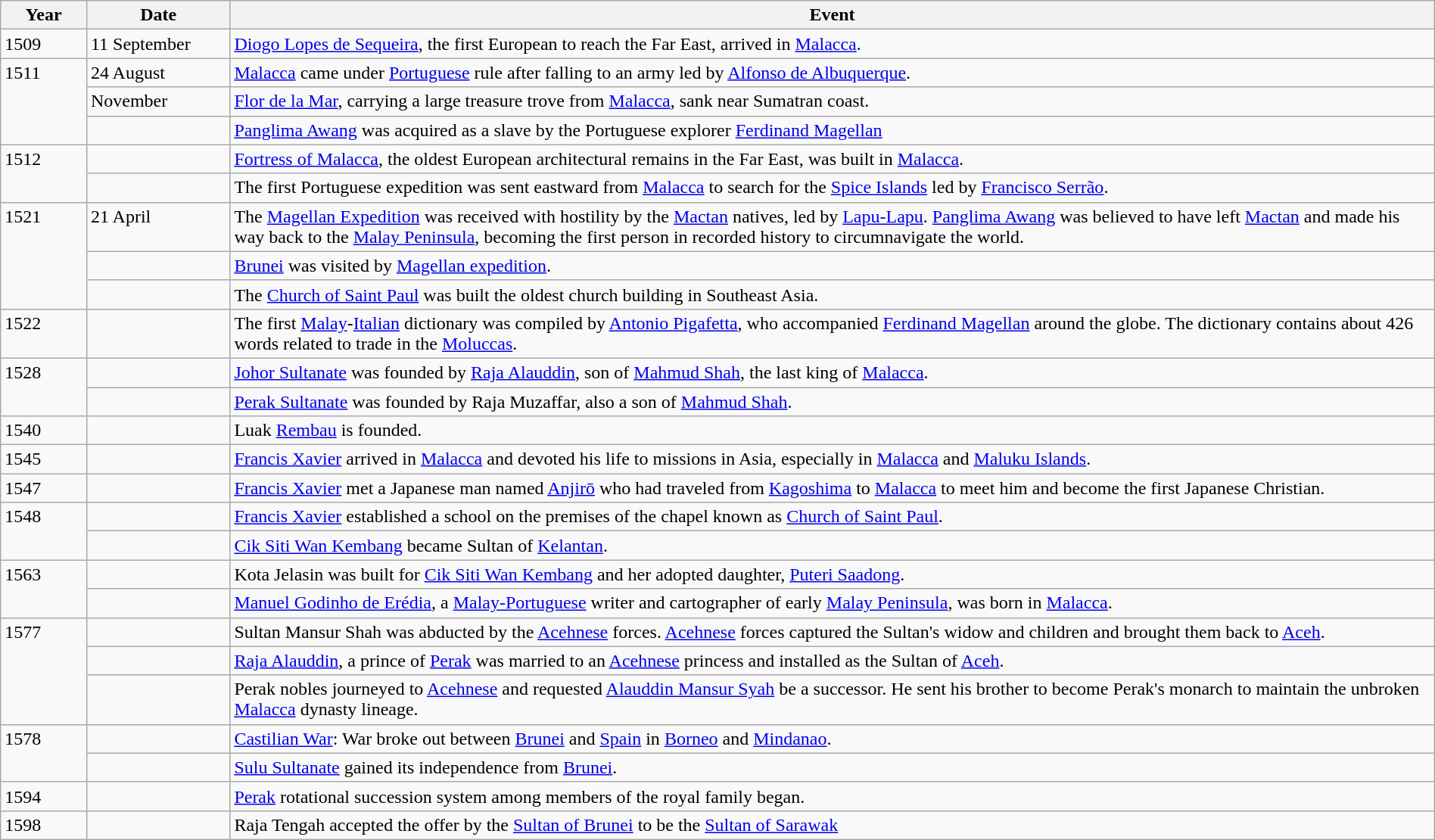<table class="wikitable" width="100%">
<tr>
<th style="width:6%">Year</th>
<th style="width:10%">Date</th>
<th>Event</th>
</tr>
<tr>
<td rowspan=1 valign="top">1509</td>
<td valign="top">11 September</td>
<td><a href='#'>Diogo Lopes de Sequeira</a>, the first European to reach the Far East, arrived in <a href='#'>Malacca</a>.</td>
</tr>
<tr>
<td rowspan=3 valign="top">1511</td>
<td valign="top">24 August</td>
<td><a href='#'>Malacca</a> came under <a href='#'>Portuguese</a> rule after falling to an army led by <a href='#'>Alfonso de Albuquerque</a>.</td>
</tr>
<tr>
<td>November</td>
<td><a href='#'>Flor de la Mar</a>, carrying a large treasure trove from <a href='#'>Malacca</a>, sank near Sumatran coast.</td>
</tr>
<tr>
<td></td>
<td><a href='#'>Panglima Awang</a> was acquired as a slave by the Portuguese explorer <a href='#'>Ferdinand Magellan</a></td>
</tr>
<tr>
<td rowspan=2 valign="top">1512</td>
<td valign="top"></td>
<td><a href='#'>Fortress of Malacca</a>, the oldest European architectural remains in the Far East, was built in <a href='#'>Malacca</a>.</td>
</tr>
<tr>
<td></td>
<td>The first Portuguese expedition was sent eastward from <a href='#'>Malacca</a> to search for the <a href='#'>Spice Islands</a> led by <a href='#'>Francisco Serrão</a>.</td>
</tr>
<tr>
<td rowspan=3 valign="top">1521</td>
<td valign="top">21 April</td>
<td>The <a href='#'>Magellan Expedition</a> was received with hostility by the <a href='#'>Mactan</a> natives, led by <a href='#'>Lapu-Lapu</a>. <a href='#'>Panglima Awang</a> was believed to have left <a href='#'>Mactan</a> and made his way back to the <a href='#'>Malay Peninsula</a>, becoming the first person in recorded history to circumnavigate the world.</td>
</tr>
<tr>
<td></td>
<td><a href='#'>Brunei</a> was visited by <a href='#'>Magellan expedition</a>.</td>
</tr>
<tr>
<td></td>
<td>The <a href='#'>Church of Saint Paul</a> was built the oldest church building in Southeast Asia.</td>
</tr>
<tr>
<td rowspan=1 valign="top">1522</td>
<td valign="top"></td>
<td>The first <a href='#'>Malay</a>-<a href='#'>Italian</a> dictionary was compiled by <a href='#'>Antonio Pigafetta</a>, who accompanied <a href='#'>Ferdinand Magellan</a> around the globe. The dictionary contains about 426 words related to trade in the <a href='#'>Moluccas</a>.</td>
</tr>
<tr>
<td rowspan="2" valign="top">1528</td>
<td></td>
<td><a href='#'>Johor Sultanate</a> was founded by <a href='#'>Raja Alauddin</a>, son of <a href='#'>Mahmud Shah</a>, the last king of <a href='#'>Malacca</a>.</td>
</tr>
<tr>
<td></td>
<td><a href='#'>Perak Sultanate</a> was founded by Raja Muzaffar, also a son of <a href='#'>Mahmud Shah</a>.</td>
</tr>
<tr>
<td rowspan=1 valign="top">1540</td>
<td valign="top"></td>
<td>Luak <a href='#'>Rembau</a> is founded.</td>
</tr>
<tr>
<td rowspan=1 valign="top">1545</td>
<td valign="top"></td>
<td><a href='#'>Francis Xavier</a> arrived in <a href='#'>Malacca</a> and devoted his life to missions in Asia, especially in <a href='#'>Malacca</a> and <a href='#'>Maluku Islands</a>.</td>
</tr>
<tr>
<td rowspan=1 valign="top">1547</td>
<td valign="top"></td>
<td><a href='#'>Francis Xavier</a> met a Japanese man named <a href='#'>Anjirō</a> who had traveled from <a href='#'>Kagoshima</a> to <a href='#'>Malacca</a> to meet him and become the first Japanese Christian.</td>
</tr>
<tr>
<td rowspan=2 valign="top">1548</td>
<td valign="top"></td>
<td><a href='#'>Francis Xavier</a> established a school on the premises of the chapel known as <a href='#'>Church of Saint Paul</a>.</td>
</tr>
<tr>
<td></td>
<td><a href='#'>Cik Siti Wan Kembang</a> became Sultan of <a href='#'>Kelantan</a>.</td>
</tr>
<tr>
<td rowspan=2 valign="top">1563</td>
<td valign="top"></td>
<td>Kota Jelasin was built for <a href='#'>Cik Siti Wan Kembang</a> and her adopted daughter, <a href='#'>Puteri Saadong</a>.</td>
</tr>
<tr>
<td></td>
<td><a href='#'>Manuel Godinho de Erédia</a>, a <a href='#'>Malay-Portuguese</a> writer and cartographer of early <a href='#'>Malay Peninsula</a>, was born in <a href='#'>Malacca</a>.</td>
</tr>
<tr>
<td rowspan=3 valign="top">1577</td>
<td valign="top"></td>
<td>Sultan Mansur Shah was abducted by the <a href='#'>Acehnese</a> forces. <a href='#'>Acehnese</a> forces captured the Sultan's widow and children and brought them back to <a href='#'>Aceh</a>.</td>
</tr>
<tr>
<td></td>
<td><a href='#'>Raja Alauddin</a>, a prince of <a href='#'>Perak</a> was married to an <a href='#'>Acehnese</a> princess and installed as the Sultan of <a href='#'>Aceh</a>.</td>
</tr>
<tr>
<td></td>
<td>Perak nobles journeyed to <a href='#'>Acehnese</a> and requested <a href='#'>Alauddin Mansur Syah</a> be a successor. He sent his brother to become Perak's monarch to maintain the unbroken <a href='#'>Malacca</a> dynasty lineage.</td>
</tr>
<tr>
<td rowspan=2 valign="top">1578</td>
<td valign="top"></td>
<td><a href='#'>Castilian War</a>: War broke out between <a href='#'>Brunei</a> and <a href='#'>Spain</a> in <a href='#'>Borneo</a> and <a href='#'>Mindanao</a>.</td>
</tr>
<tr>
<td></td>
<td><a href='#'>Sulu Sultanate</a> gained its independence from <a href='#'>Brunei</a>.</td>
</tr>
<tr>
<td rowspan=1 valign="top">1594</td>
<td valign="top"></td>
<td><a href='#'>Perak</a> rotational succession system among members of the royal family began.</td>
</tr>
<tr>
<td rowspan=2 valign="top">1598</td>
<td valign="top"></td>
<td>Raja Tengah accepted the offer by the <a href='#'>Sultan of Brunei</a> to be the <a href='#'>Sultan of Sarawak</a></td>
</tr>
</table>
